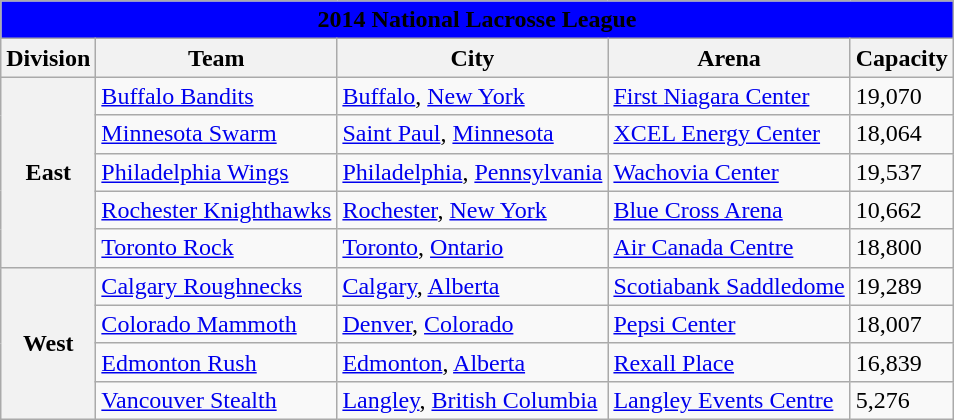<table class="wikitable" style="width:auto">
<tr>
<td bgcolor="#0000FF" align="center" colspan="6"><strong><span>2014 National Lacrosse League</span></strong></td>
</tr>
<tr>
<th>Division</th>
<th>Team</th>
<th>City</th>
<th>Arena</th>
<th>Capacity</th>
</tr>
<tr>
<th rowspan="5">East</th>
<td><a href='#'>Buffalo Bandits</a></td>
<td><a href='#'>Buffalo</a>, <a href='#'>New York</a></td>
<td><a href='#'>First Niagara Center</a></td>
<td>19,070</td>
</tr>
<tr>
<td><a href='#'>Minnesota Swarm</a></td>
<td><a href='#'>Saint Paul</a>, <a href='#'>Minnesota</a></td>
<td><a href='#'>XCEL Energy Center</a></td>
<td>18,064</td>
</tr>
<tr>
<td><a href='#'>Philadelphia Wings</a></td>
<td><a href='#'>Philadelphia</a>, <a href='#'>Pennsylvania</a></td>
<td><a href='#'>Wachovia Center</a></td>
<td>19,537</td>
</tr>
<tr>
<td><a href='#'>Rochester Knighthawks</a></td>
<td><a href='#'>Rochester</a>, <a href='#'>New York</a></td>
<td><a href='#'>Blue Cross Arena</a></td>
<td>10,662</td>
</tr>
<tr>
<td><a href='#'>Toronto Rock</a></td>
<td><a href='#'>Toronto</a>, <a href='#'>Ontario</a></td>
<td><a href='#'>Air Canada Centre</a></td>
<td>18,800</td>
</tr>
<tr>
<th rowspan="4">West</th>
<td><a href='#'>Calgary Roughnecks</a></td>
<td><a href='#'>Calgary</a>, <a href='#'>Alberta</a></td>
<td><a href='#'>Scotiabank Saddledome</a></td>
<td>19,289</td>
</tr>
<tr>
<td><a href='#'>Colorado Mammoth</a></td>
<td><a href='#'>Denver</a>, <a href='#'>Colorado</a></td>
<td><a href='#'>Pepsi Center</a></td>
<td>18,007</td>
</tr>
<tr>
<td><a href='#'>Edmonton Rush</a></td>
<td><a href='#'>Edmonton</a>, <a href='#'>Alberta</a></td>
<td><a href='#'>Rexall Place</a></td>
<td>16,839</td>
</tr>
<tr>
<td><a href='#'>Vancouver Stealth</a></td>
<td><a href='#'>Langley</a>, <a href='#'>British Columbia</a></td>
<td><a href='#'>Langley Events Centre</a></td>
<td>5,276</td>
</tr>
</table>
